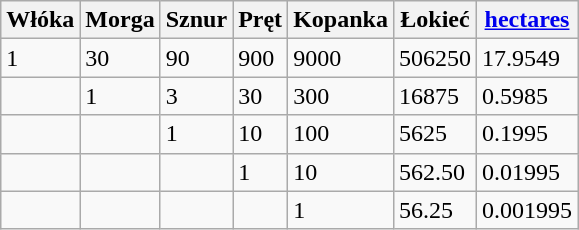<table class="wikitable">
<tr>
<th>Włóka</th>
<th>Morga</th>
<th>Sznur</th>
<th>Pręt</th>
<th>Kopanka</th>
<th>Łokieć</th>
<th><a href='#'>hectares</a></th>
</tr>
<tr>
<td>1</td>
<td>30</td>
<td>90</td>
<td>900</td>
<td>9000</td>
<td>506250</td>
<td>17.9549</td>
</tr>
<tr>
<td></td>
<td>1</td>
<td>3</td>
<td>30</td>
<td>300</td>
<td>16875</td>
<td>0.5985</td>
</tr>
<tr>
<td></td>
<td></td>
<td>1</td>
<td>10</td>
<td>100</td>
<td>5625</td>
<td>0.1995</td>
</tr>
<tr>
<td></td>
<td></td>
<td></td>
<td>1</td>
<td>10</td>
<td>562.50</td>
<td>0.01995</td>
</tr>
<tr>
<td></td>
<td></td>
<td></td>
<td></td>
<td>1</td>
<td>56.25</td>
<td>0.001995</td>
</tr>
</table>
